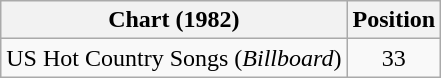<table class="wikitable">
<tr>
<th>Chart (1982)</th>
<th>Position</th>
</tr>
<tr>
<td>US Hot Country Songs (<em>Billboard</em>)</td>
<td align="center">33</td>
</tr>
</table>
